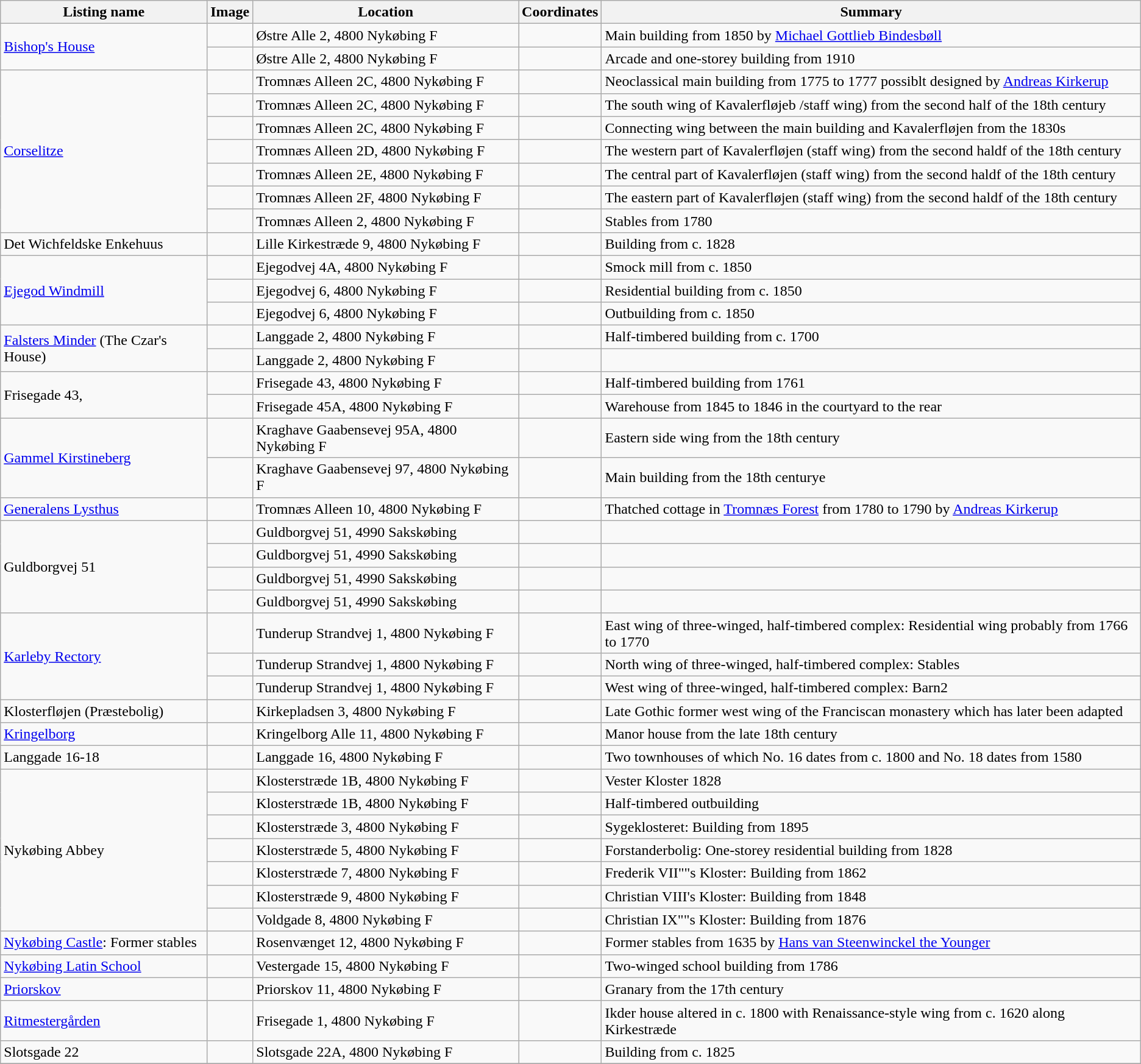<table class="wikitable sortable">
<tr>
<th>Listing name</th>
<th>Image</th>
<th>Location</th>
<th>Coordinates</th>
<th>Summary</th>
</tr>
<tr>
<td rowspan="2"><a href='#'>Bishop's House</a></td>
<td></td>
<td>Østre Alle 2, 4800 Nykøbing F</td>
<td></td>
<td>Main building from 1850 by <a href='#'>Michael Gottlieb Bindesbøll</a></td>
</tr>
<tr>
<td></td>
<td>Østre Alle 2, 4800 Nykøbing F</td>
<td></td>
<td>Arcade and one-storey building from 1910</td>
</tr>
<tr>
<td rowspan="7"><a href='#'>Corselitze</a></td>
<td></td>
<td>Tromnæs Alleen 2C, 4800 Nykøbing F</td>
<td></td>
<td>Neoclassical main building from 1775 to 1777 possiblt designed by <a href='#'>Andreas Kirkerup</a></td>
</tr>
<tr>
<td></td>
<td>Tromnæs Alleen 2C, 4800 Nykøbing F</td>
<td></td>
<td>The south wing of  Kavalerfløjeb /staff wing) from the second half of the 18th century</td>
</tr>
<tr>
<td></td>
<td>Tromnæs Alleen 2C, 4800 Nykøbing F</td>
<td></td>
<td>Connecting wing between the main building and Kavalerfløjen from the 1830s</td>
</tr>
<tr>
<td></td>
<td>Tromnæs Alleen 2D, 4800 Nykøbing F</td>
<td></td>
<td>The western part of Kavalerfløjen (staff wing) from the second haldf of the 18th century</td>
</tr>
<tr>
<td></td>
<td>Tromnæs Alleen 2E, 4800 Nykøbing F</td>
<td></td>
<td>The central part of Kavalerfløjen (staff wing) from the second haldf of the 18th century</td>
</tr>
<tr>
<td></td>
<td>Tromnæs Alleen 2F, 4800 Nykøbing F</td>
<td></td>
<td>The eastern part of Kavalerfløjen (staff wing) from the second haldf of the 18th century</td>
</tr>
<tr>
<td></td>
<td>Tromnæs Alleen 2, 4800 Nykøbing F</td>
<td></td>
<td>Stables from 1780</td>
</tr>
<tr>
<td>Det Wichfeldske Enkehuus</td>
<td></td>
<td>Lille Kirkestræde 9, 4800 Nykøbing F</td>
<td></td>
<td>Building from c. 1828</td>
</tr>
<tr>
<td rowspan="3"><a href='#'>Ejegod Windmill</a></td>
<td></td>
<td>Ejegodvej 4A, 4800 Nykøbing F</td>
<td></td>
<td>Smock mill from c. 1850</td>
</tr>
<tr>
<td></td>
<td>Ejegodvej 6, 4800 Nykøbing F</td>
<td></td>
<td>Residential building from c. 1850</td>
</tr>
<tr>
<td></td>
<td>Ejegodvej 6, 4800 Nykøbing F</td>
<td></td>
<td>Outbuilding from c. 1850</td>
</tr>
<tr>
<td rowspan="2"><a href='#'>Falsters Minder</a> (The Czar's House)</td>
<td></td>
<td>Langgade 2, 4800 Nykøbing F</td>
<td></td>
<td>Half-timbered building from c. 1700</td>
</tr>
<tr>
<td></td>
<td>Langgade 2, 4800 Nykøbing F</td>
<td></td>
<td></td>
</tr>
<tr>
<td rowspan="2">Frisegade 43,</td>
<td></td>
<td>Frisegade 43, 4800 Nykøbing F</td>
<td></td>
<td>Half-timbered building from 1761</td>
</tr>
<tr>
<td></td>
<td>Frisegade 45A, 4800 Nykøbing F</td>
<td></td>
<td>Warehouse from 1845 to 1846 in the courtyard to the rear</td>
</tr>
<tr>
<td rowspan="2"><a href='#'>Gammel Kirstineberg</a></td>
<td></td>
<td>Kraghave Gaabensevej 95A, 4800 Nykøbing F</td>
<td></td>
<td>Eastern side wing from the 18th century</td>
</tr>
<tr>
<td></td>
<td>Kraghave Gaabensevej 97, 4800 Nykøbing F</td>
<td></td>
<td>Main building from the 18th centurye</td>
</tr>
<tr>
<td><a href='#'>Generalens Lysthus</a></td>
<td></td>
<td>Tromnæs Alleen 10, 4800 Nykøbing F</td>
<td></td>
<td>Thatched cottage in <a href='#'>Tromnæs Forest</a> from 1780 to 1790 by <a href='#'>Andreas Kirkerup</a></td>
</tr>
<tr>
<td rowspan="4">Guldborgvej 51</td>
<td></td>
<td>Guldborgvej 51, 4990 Sakskøbing</td>
<td></td>
<td></td>
</tr>
<tr>
<td></td>
<td>Guldborgvej 51, 4990 Sakskøbing</td>
<td></td>
<td></td>
</tr>
<tr>
<td></td>
<td>Guldborgvej 51, 4990 Sakskøbing</td>
<td></td>
<td></td>
</tr>
<tr>
<td></td>
<td>Guldborgvej 51, 4990 Sakskøbing</td>
<td></td>
<td></td>
</tr>
<tr>
<td rowspan="3"><a href='#'>Karleby Rectory</a></td>
<td></td>
<td>Tunderup Strandvej 1, 4800 Nykøbing F</td>
<td></td>
<td>East wing of three-winged, half-timbered complex: Residential wing probably from 1766 to 1770</td>
</tr>
<tr>
<td></td>
<td>Tunderup Strandvej 1, 4800 Nykøbing F</td>
<td></td>
<td>North wing of three-winged, half-timbered complex: Stables</td>
</tr>
<tr>
<td></td>
<td>Tunderup Strandvej 1, 4800 Nykøbing F</td>
<td></td>
<td>West wing of three-winged, half-timbered complex: Barn2</td>
</tr>
<tr>
<td>Klosterfløjen (Præstebolig)</td>
<td></td>
<td>Kirkepladsen 3, 4800 Nykøbing F</td>
<td></td>
<td>Late Gothic former west wing of the Franciscan monastery which has later been adapted</td>
</tr>
<tr>
<td><a href='#'>Kringelborg</a></td>
<td></td>
<td>Kringelborg Alle 11, 4800 Nykøbing F</td>
<td></td>
<td>Manor house from the late 18th century</td>
</tr>
<tr>
<td>Langgade 16-18</td>
<td></td>
<td>Langgade 16, 4800 Nykøbing F</td>
<td></td>
<td>Two townhouses of which No. 16 dates from c. 1800 and No. 18 dates from 1580</td>
</tr>
<tr>
<td rowspan="7">Nykøbing Abbey</td>
<td></td>
<td>Klosterstræde 1B, 4800 Nykøbing F</td>
<td></td>
<td>Vester Kloster 1828</td>
</tr>
<tr>
<td></td>
<td>Klosterstræde 1B, 4800 Nykøbing F</td>
<td></td>
<td>Half-timbered outbuilding</td>
</tr>
<tr>
<td></td>
<td>Klosterstræde 3, 4800 Nykøbing F</td>
<td></td>
<td>Sygeklosteret: Building from 1895</td>
</tr>
<tr>
<td></td>
<td>Klosterstræde 5, 4800 Nykøbing F</td>
<td></td>
<td>Forstanderbolig: One-storey residential building from 1828</td>
</tr>
<tr>
<td></td>
<td>Klosterstræde 7, 4800 Nykøbing F</td>
<td></td>
<td>Frederik VII""s Kloster: Building from 1862</td>
</tr>
<tr>
<td></td>
<td>Klosterstræde 9, 4800 Nykøbing F</td>
<td></td>
<td>Christian VIII's Kloster: Building from 1848</td>
</tr>
<tr>
<td></td>
<td>Voldgade 8, 4800 Nykøbing F</td>
<td></td>
<td>Christian IX""s Kloster: Building from 1876</td>
</tr>
<tr>
<td><a href='#'>Nykøbing Castle</a>: Former stables</td>
<td></td>
<td>Rosenvænget 12, 4800 Nykøbing F</td>
<td></td>
<td>Former stables from 1635 by <a href='#'>Hans van Steenwinckel the Younger</a></td>
</tr>
<tr>
<td><a href='#'>Nykøbing Latin School</a></td>
<td></td>
<td>Vestergade 15, 4800 Nykøbing F</td>
<td></td>
<td>Two-winged school building from 1786</td>
</tr>
<tr>
<td><a href='#'>Priorskov</a></td>
<td></td>
<td>Priorskov 11, 4800 Nykøbing F</td>
<td></td>
<td>Granary from the 17th century</td>
</tr>
<tr>
<td><a href='#'>Ritmestergården</a></td>
<td></td>
<td>Frisegade 1, 4800 Nykøbing F</td>
<td></td>
<td>Ikder house altered in c. 1800 with Renaissance-style wing from c. 1620 along Kirkestræde</td>
</tr>
<tr>
<td>Slotsgade 22</td>
<td></td>
<td>Slotsgade 22A, 4800 Nykøbing F</td>
<td></td>
<td>Building from c. 1825</td>
</tr>
<tr>
</tr>
</table>
